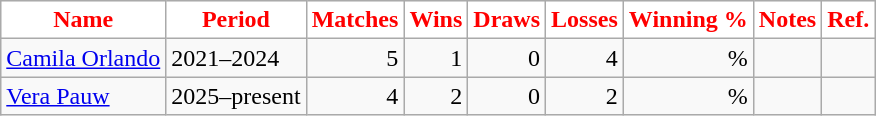<table class="wikitable" style="text-align: right;">
<tr>
<th style="background:#FFFFFF;color:red">Name</th>
<th style="background:#FFFFFF;color:red">Period</th>
<th style="background:#FFFFFF;color:red">Matches</th>
<th style="background:#FFFFFF;color:red">Wins</th>
<th style="background:#FFFFFF;color:red">Draws</th>
<th style="background:#FFFFFF;color:red">Losses</th>
<th style="background:#FFFFFF;color:red">Winning %</th>
<th style="background:#FFFFFF;color:red">Notes</th>
<th style="background:#FFFFFF;color:red">Ref.</th>
</tr>
<tr>
<td style="text-align: left;"> <a href='#'>Camila Orlando</a></td>
<td style="text-align: left;">2021–2024</td>
<td>5</td>
<td>1</td>
<td>0</td>
<td>4</td>
<td>%</td>
<td></td>
<td></td>
</tr>
<tr>
<td style="text-align: left;"> <a href='#'>Vera Pauw</a></td>
<td style="text-align: left;">2025–present</td>
<td>4</td>
<td>2</td>
<td>0</td>
<td>2</td>
<td>%</td>
<td></td>
<td></td>
</tr>
</table>
